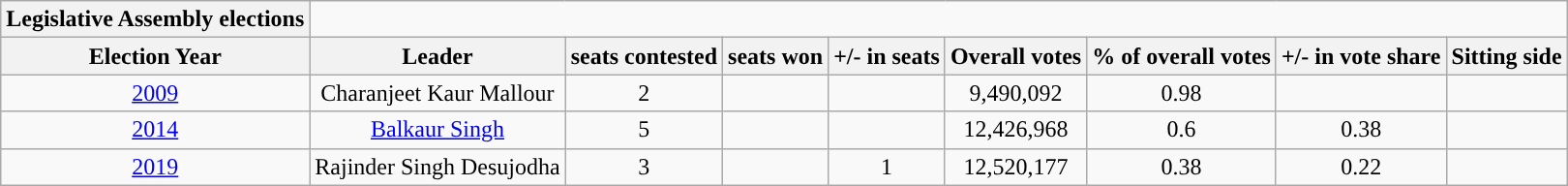<table class="wikitable sortable " style="text-align:center;">
<tr>
<th style="background-color:">Legislative Assembly elections</th>
</tr>
<tr>
<th style="background-color:">Election Year</th>
<th style="background-color:">Leader</th>
<th style="background-color:">seats contested</th>
<th style="background-color:">seats won</th>
<th style="background-color:">+/- in seats</th>
<th style="background-color:">Overall votes</th>
<th style="background-color:">% of overall votes</th>
<th style="background-color:">+/- in vote share</th>
<th style="background-color:">Sitting side</th>
</tr>
<tr>
<td><a href='#'>2009</a></td>
<td>Charanjeet Kaur Mallour</td>
<td>2</td>
<td></td>
<td></td>
<td>9,490,092</td>
<td>0.98</td>
<td></td>
<td></td>
</tr>
<tr>
<td><a href='#'>2014</a></td>
<td><a href='#'>Balkaur Singh</a></td>
<td>5</td>
<td></td>
<td></td>
<td>12,426,968</td>
<td>0.6</td>
<td> 0.38</td>
<td></td>
</tr>
<tr>
<td><a href='#'>2019</a></td>
<td>Rajinder Singh Desujodha</td>
<td>3</td>
<td></td>
<td> 1</td>
<td>12,520,177</td>
<td>0.38</td>
<td> 0.22</td>
<td></td>
</tr>
</table>
